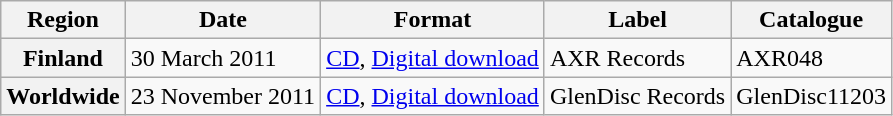<table class="wikitable plainrowheaders">
<tr>
<th scope="col">Region</th>
<th scope="col">Date</th>
<th scope="col">Format</th>
<th scope="col">Label</th>
<th scope="col">Catalogue</th>
</tr>
<tr>
<th scope="row">Finland </th>
<td>30 March 2011</td>
<td><a href='#'>CD</a>, <a href='#'>Digital download</a></td>
<td>AXR Records</td>
<td>AXR048</td>
</tr>
<tr>
<th scope="row">Worldwide </th>
<td>23 November 2011</td>
<td><a href='#'>CD</a>, <a href='#'>Digital download</a></td>
<td>GlenDisc Records</td>
<td>GlenDisc11203</td>
</tr>
</table>
